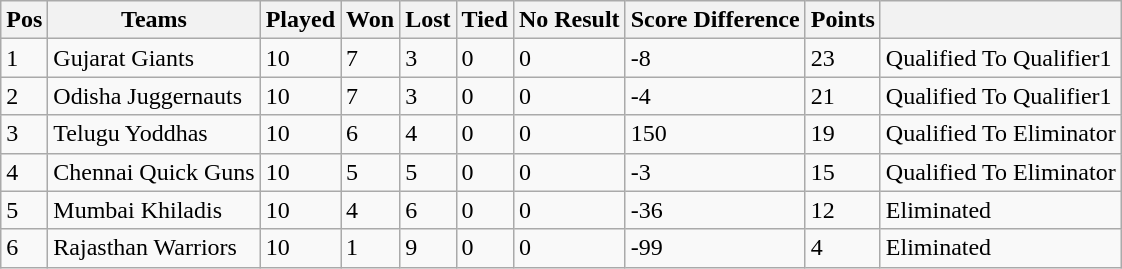<table class="wikitable">
<tr>
<th>Pos</th>
<th>Teams</th>
<th>Played</th>
<th>Won</th>
<th>Lost</th>
<th>Tied</th>
<th>No Result</th>
<th>Score Difference</th>
<th>Points</th>
<th></th>
</tr>
<tr>
<td>1</td>
<td>Gujarat Giants</td>
<td>10</td>
<td>7</td>
<td>3</td>
<td>0</td>
<td>0</td>
<td>-8</td>
<td>23</td>
<td>Qualified To Qualifier1</td>
</tr>
<tr>
<td>2</td>
<td>Odisha Juggernauts</td>
<td>10</td>
<td>7</td>
<td>3</td>
<td>0</td>
<td>0</td>
<td>-4</td>
<td>21</td>
<td>Qualified To Qualifier1</td>
</tr>
<tr>
<td>3</td>
<td>Telugu Yoddhas</td>
<td>10</td>
<td>6</td>
<td>4</td>
<td>0</td>
<td>0</td>
<td>150</td>
<td>19</td>
<td>Qualified To Eliminator</td>
</tr>
<tr>
<td>4</td>
<td>Chennai Quick Guns</td>
<td>10</td>
<td>5</td>
<td>5</td>
<td>0</td>
<td>0</td>
<td>-3</td>
<td>15</td>
<td>Qualified To Eliminator</td>
</tr>
<tr>
<td>5</td>
<td>Mumbai Khiladis</td>
<td>10</td>
<td>4</td>
<td>6</td>
<td>0</td>
<td>0</td>
<td>-36</td>
<td>12</td>
<td>Eliminated</td>
</tr>
<tr>
<td>6</td>
<td>Rajasthan Warriors</td>
<td>10</td>
<td>1</td>
<td>9</td>
<td>0</td>
<td>0</td>
<td>-99</td>
<td>4</td>
<td>Eliminated</td>
</tr>
</table>
